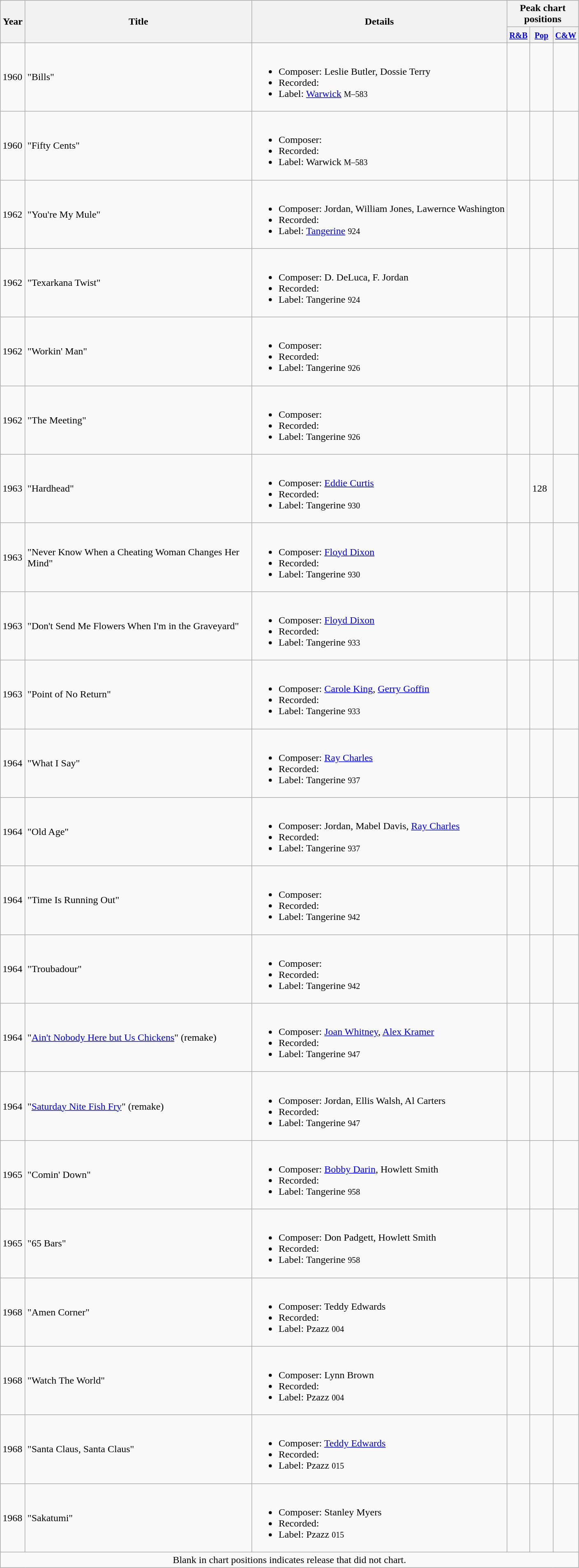<table class="wikitable">
<tr>
<th width="33" rowspan="2">Year</th>
<th width="360" rowspan="2">Title</th>
<th rowspan="2">Details</th>
<th colspan="3">Peak chart positions</th>
</tr>
<tr>
<th style="width:30px;"><small><a href='#'>R&B</a></small></th>
<th style="width:30px;"><small><a href='#'>Pop</a></small></th>
<th style="width:30px;"><small><a href='#'>C&W</a></small></th>
</tr>
<tr>
<td>1960</td>
<td>"Bills"</td>
<td><br><ul><li>Composer: Leslie Butler, Dossie Terry</li><li>Recorded:</li><li>Label: <a href='#'>Warwick</a> <small>M–583</small></li></ul></td>
<td></td>
<td></td>
<td></td>
</tr>
<tr>
<td>1960</td>
<td>"Fifty Cents"</td>
<td><br><ul><li>Composer:</li><li>Recorded:</li><li>Label: Warwick <small>M–583</small></li></ul></td>
<td></td>
<td></td>
<td></td>
</tr>
<tr>
<td>1962</td>
<td>"You're My Mule"</td>
<td><br><ul><li>Composer: Jordan, William Jones, Lawernce Washington</li><li>Recorded:</li><li>Label: <a href='#'>Tangerine</a> <small>924</small></li></ul></td>
<td></td>
<td></td>
<td></td>
</tr>
<tr>
<td>1962</td>
<td>"Texarkana Twist"</td>
<td><br><ul><li>Composer: D. DeLuca, F. Jordan</li><li>Recorded:</li><li>Label: Tangerine <small>924</small></li></ul></td>
<td></td>
<td></td>
<td></td>
</tr>
<tr>
<td>1962</td>
<td>"Workin' Man"</td>
<td><br><ul><li>Composer:</li><li>Recorded:</li><li>Label: Tangerine <small>926</small></li></ul></td>
<td></td>
<td></td>
<td></td>
</tr>
<tr>
<td>1962</td>
<td>"The Meeting"</td>
<td><br><ul><li>Composer:</li><li>Recorded:</li><li>Label: Tangerine <small>926</small></li></ul></td>
<td></td>
<td></td>
<td></td>
</tr>
<tr>
<td>1963</td>
<td>"Hardhead"</td>
<td><br><ul><li>Composer: <a href='#'>Eddie Curtis</a></li><li>Recorded:</li><li>Label: Tangerine <small>930</small></li></ul></td>
<td></td>
<td>128</td>
<td></td>
</tr>
<tr>
<td>1963</td>
<td>"Never Know When a Cheating Woman Changes Her Mind"</td>
<td><br><ul><li>Composer: <a href='#'>Floyd Dixon</a></li><li>Recorded:</li><li>Label: Tangerine <small>930</small></li></ul></td>
<td></td>
<td></td>
<td></td>
</tr>
<tr>
<td>1963</td>
<td>"Don't Send Me Flowers When I'm in the Graveyard"</td>
<td><br><ul><li>Composer: <a href='#'>Floyd Dixon</a></li><li>Recorded:</li><li>Label: Tangerine <small>933</small></li></ul></td>
<td></td>
<td></td>
<td></td>
</tr>
<tr>
<td>1963</td>
<td>"Point of No Return"</td>
<td><br><ul><li>Composer: <a href='#'>Carole King</a>, <a href='#'>Gerry Goffin</a></li><li>Recorded:</li><li>Label: Tangerine <small>933</small></li></ul></td>
<td></td>
<td></td>
<td></td>
</tr>
<tr>
<td>1964</td>
<td>"What I Say"</td>
<td><br><ul><li>Composer: <a href='#'>Ray Charles</a></li><li>Recorded:</li><li>Label: Tangerine <small>937</small></li></ul></td>
<td></td>
<td></td>
<td></td>
</tr>
<tr>
<td>1964</td>
<td>"Old Age"</td>
<td><br><ul><li>Composer: Jordan, Mabel Davis, <a href='#'>Ray Charles</a></li><li>Recorded:</li><li>Label: Tangerine <small>937</small></li></ul></td>
<td></td>
<td></td>
<td></td>
</tr>
<tr>
<td>1964</td>
<td>"Time Is Running Out"</td>
<td><br><ul><li>Composer:</li><li>Recorded:</li><li>Label: Tangerine <small>942</small></li></ul></td>
<td></td>
<td></td>
<td></td>
</tr>
<tr>
<td>1964</td>
<td>"Troubadour"</td>
<td><br><ul><li>Composer:</li><li>Recorded:</li><li>Label: Tangerine <small>942</small></li></ul></td>
<td></td>
<td></td>
<td></td>
</tr>
<tr>
<td>1964</td>
<td>"<a href='#'>Ain't Nobody Here but Us Chickens</a>" (remake)</td>
<td><br><ul><li>Composer: <a href='#'>Joan Whitney</a>, <a href='#'>Alex Kramer</a></li><li>Recorded:</li><li>Label: Tangerine <small>947</small></li></ul></td>
<td></td>
<td></td>
<td></td>
</tr>
<tr>
<td>1964</td>
<td>"<a href='#'>Saturday Nite Fish Fry</a>" (remake)</td>
<td><br><ul><li>Composer: Jordan, Ellis Walsh, Al Carters</li><li>Recorded:</li><li>Label: Tangerine <small>947</small></li></ul></td>
<td></td>
<td></td>
<td></td>
</tr>
<tr>
<td>1965</td>
<td>"Comin' Down"</td>
<td><br><ul><li>Composer: <a href='#'>Bobby Darin</a>, Howlett Smith</li><li>Recorded:</li><li>Label: Tangerine <small>958</small></li></ul></td>
<td></td>
<td></td>
<td></td>
</tr>
<tr>
<td>1965</td>
<td>"65 Bars"</td>
<td><br><ul><li>Composer: Don Padgett, Howlett Smith</li><li>Recorded:</li><li>Label: Tangerine <small>958</small></li></ul></td>
<td></td>
<td></td>
<td></td>
</tr>
<tr>
<td>1968</td>
<td>"Amen Corner"</td>
<td><br><ul><li>Composer: Teddy Edwards</li><li>Recorded:</li><li>Label: Pzazz <small>004</small></li></ul></td>
<td></td>
<td></td>
<td></td>
</tr>
<tr>
<td>1968</td>
<td>"Watch The World"</td>
<td><br><ul><li>Composer: Lynn Brown</li><li>Recorded:</li><li>Label: Pzazz <small>004</small></li></ul></td>
<td></td>
<td></td>
<td></td>
</tr>
<tr>
<td>1968</td>
<td>"Santa Claus, Santa Claus"</td>
<td><br><ul><li>Composer: <a href='#'>Teddy Edwards</a></li><li>Recorded:</li><li>Label: Pzazz <small>015</small></li></ul></td>
<td></td>
<td></td>
<td></td>
</tr>
<tr>
<td>1968</td>
<td>"Sakatumi"</td>
<td><br><ul><li>Composer: Stanley Myers</li><li>Recorded:</li><li>Label: Pzazz <small>015</small></li></ul></td>
<td></td>
<td></td>
<td></td>
</tr>
<tr>
<td colspan="6" align="center">Blank in chart positions indicates release that did not chart.</td>
</tr>
</table>
